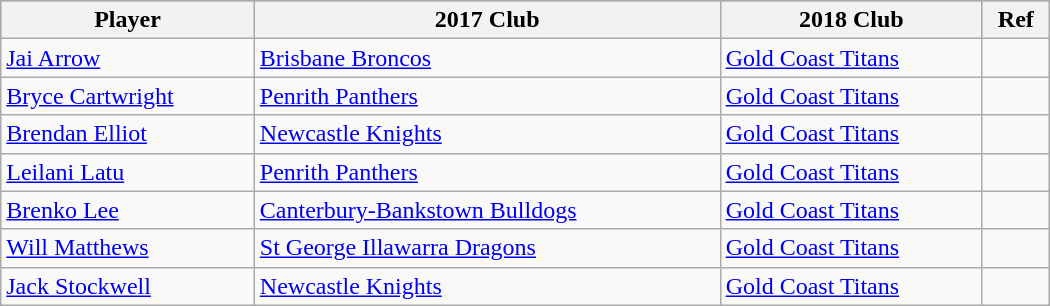<table class="wikitable sortable" style="width:700px;">
<tr bgcolor=#bdb76b>
<th>Player</th>
<th>2017 Club</th>
<th>2018 Club</th>
<th>Ref</th>
</tr>
<tr>
<td data-sort-value="Arrow, Jai"><a href='#'>Jai Arrow</a></td>
<td> <a href='#'>Brisbane Broncos</a></td>
<td> <a href='#'>Gold Coast Titans</a></td>
<td></td>
</tr>
<tr>
<td data-sort-value="Cartwright, Bryce"><a href='#'>Bryce Cartwright</a></td>
<td> <a href='#'>Penrith Panthers</a></td>
<td> <a href='#'>Gold Coast Titans</a></td>
<td></td>
</tr>
<tr>
<td data-sort-value="Elliot, Brendan"><a href='#'>Brendan Elliot</a></td>
<td> <a href='#'>Newcastle Knights</a></td>
<td> <a href='#'>Gold Coast Titans</a></td>
<td></td>
</tr>
<tr>
<td data-sort-value="Latu, Leilani"><a href='#'>Leilani Latu</a></td>
<td> <a href='#'>Penrith Panthers</a></td>
<td> <a href='#'>Gold Coast Titans</a></td>
<td></td>
</tr>
<tr>
<td data-sort-value="Lee, Brenko"><a href='#'>Brenko Lee</a></td>
<td> <a href='#'>Canterbury-Bankstown Bulldogs</a></td>
<td> <a href='#'>Gold Coast Titans</a></td>
<td></td>
</tr>
<tr>
<td data-sort-value="Matthews, Will"><a href='#'>Will Matthews</a></td>
<td> <a href='#'>St George Illawarra Dragons</a></td>
<td> <a href='#'>Gold Coast Titans</a></td>
<td></td>
</tr>
<tr>
<td data-sort-value="Stockwell, Jack"><a href='#'>Jack Stockwell</a></td>
<td> <a href='#'>Newcastle Knights</a></td>
<td> <a href='#'>Gold Coast Titans</a></td>
<td></td>
</tr>
</table>
